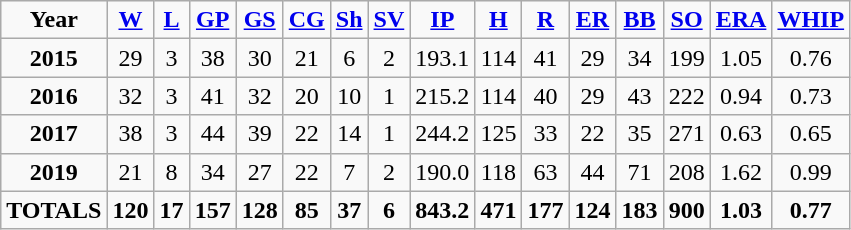<table class="wikitable">
<tr align=center>
<td><strong>Year</strong></td>
<td><strong><a href='#'>W</a></strong></td>
<td><strong><a href='#'>L</a></strong></td>
<td><strong><a href='#'>GP</a></strong></td>
<td><strong><a href='#'>GS</a></strong></td>
<td><strong><a href='#'>CG</a></strong></td>
<td><strong><a href='#'>Sh</a></strong></td>
<td><strong><a href='#'>SV</a></strong></td>
<td><strong><a href='#'>IP</a></strong></td>
<td><strong><a href='#'>H</a></strong></td>
<td><strong><a href='#'>R</a></strong></td>
<td><strong><a href='#'>ER</a></strong></td>
<td><strong><a href='#'>BB</a></strong></td>
<td><strong><a href='#'>SO</a></strong></td>
<td><strong><a href='#'>ERA</a></strong></td>
<td><strong><a href='#'>WHIP</a></strong></td>
</tr>
<tr align=center>
<td><strong>2015</strong></td>
<td>29</td>
<td>3</td>
<td>38</td>
<td>30</td>
<td>21</td>
<td>6</td>
<td>2</td>
<td>193.1</td>
<td>114</td>
<td>41</td>
<td>29</td>
<td>34</td>
<td>199</td>
<td>1.05</td>
<td>0.76</td>
</tr>
<tr align=center>
<td><strong>2016</strong></td>
<td>32</td>
<td>3</td>
<td>41</td>
<td>32</td>
<td>20</td>
<td>10</td>
<td>1</td>
<td>215.2</td>
<td>114</td>
<td>40</td>
<td>29</td>
<td>43</td>
<td>222</td>
<td>0.94</td>
<td>0.73</td>
</tr>
<tr align=center>
<td><strong>2017</strong></td>
<td>38</td>
<td>3</td>
<td>44</td>
<td>39</td>
<td>22</td>
<td>14</td>
<td>1</td>
<td>244.2</td>
<td>125</td>
<td>33</td>
<td>22</td>
<td>35</td>
<td>271</td>
<td>0.63</td>
<td>0.65</td>
</tr>
<tr align=center>
<td><strong>2019</strong></td>
<td>21</td>
<td>8</td>
<td>34</td>
<td>27</td>
<td>22</td>
<td>7</td>
<td>2</td>
<td>190.0</td>
<td>118</td>
<td>63</td>
<td>44</td>
<td>71</td>
<td>208</td>
<td>1.62</td>
<td>0.99</td>
</tr>
<tr align=center>
<td><strong>TOTALS</strong></td>
<td><strong>120</strong></td>
<td><strong>17</strong></td>
<td><strong>157</strong></td>
<td><strong>128</strong></td>
<td><strong>85</strong></td>
<td><strong>37</strong></td>
<td><strong>6</strong></td>
<td><strong>843.2</strong></td>
<td><strong>471</strong></td>
<td><strong>177</strong></td>
<td><strong>124</strong></td>
<td><strong>183</strong></td>
<td><strong>900</strong></td>
<td><strong>1.03</strong></td>
<td><strong>0.77</strong></td>
</tr>
</table>
